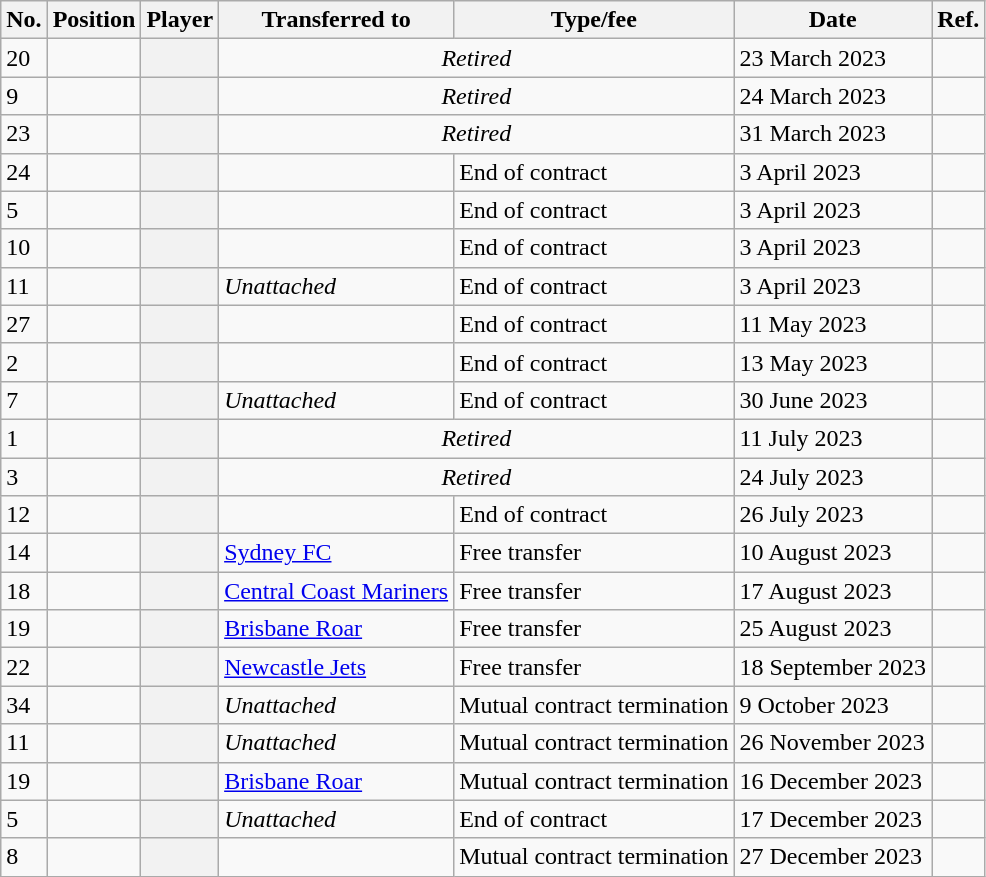<table class="wikitable plainrowheaders sortable" style="text-align:center; text-align:left">
<tr>
<th scope="col">No.</th>
<th scope="col">Position</th>
<th scope="col">Player</th>
<th scope="col">Transferred to</th>
<th scope="col">Type/fee</th>
<th scope="col">Date</th>
<th class="unsortable" scope="col">Ref.</th>
</tr>
<tr>
<td>20</td>
<td></td>
<th scope="row"></th>
<td colspan="2" align="center"><em>Retired</em></td>
<td>23 March 2023</td>
<td></td>
</tr>
<tr>
<td>9</td>
<td></td>
<th scope="row"></th>
<td colspan="2" align="center"><em>Retired</em></td>
<td>24 March 2023</td>
<td></td>
</tr>
<tr>
<td>23</td>
<td></td>
<th scope="row"></th>
<td colspan="2" align="center"><em>Retired</em></td>
<td>31 March 2023</td>
<td></td>
</tr>
<tr>
<td>24</td>
<td></td>
<th scope="row"></th>
<td></td>
<td>End of contract</td>
<td>3 April 2023</td>
<td></td>
</tr>
<tr>
<td>5</td>
<td></td>
<th scope="row"></th>
<td></td>
<td>End of contract</td>
<td>3 April 2023</td>
<td></td>
</tr>
<tr>
<td>10</td>
<td></td>
<th scope="row"></th>
<td></td>
<td>End of contract</td>
<td>3 April 2023</td>
<td></td>
</tr>
<tr>
<td>11</td>
<td></td>
<th scope="row"></th>
<td><em>Unattached</em></td>
<td>End of contract</td>
<td>3 April 2023</td>
<td></td>
</tr>
<tr>
<td>27</td>
<td></td>
<th scope="row"></th>
<td></td>
<td>End of contract</td>
<td>11 May 2023</td>
<td></td>
</tr>
<tr>
<td>2</td>
<td></td>
<th scope="row"></th>
<td></td>
<td>End of contract</td>
<td>13 May 2023</td>
<td></td>
</tr>
<tr>
<td>7</td>
<td></td>
<th scope="row"></th>
<td><em>Unattached</em></td>
<td>End of contract</td>
<td>30 June 2023</td>
<td></td>
</tr>
<tr>
<td>1</td>
<td></td>
<th scope="row"></th>
<td colspan="2" align="center"><em>Retired</em></td>
<td>11 July 2023</td>
<td></td>
</tr>
<tr>
<td>3</td>
<td></td>
<th scope="row"></th>
<td colspan="2" align="center"><em>Retired</em></td>
<td>24 July 2023</td>
<td></td>
</tr>
<tr>
<td>12</td>
<td></td>
<th scope="row"></th>
<td></td>
<td>End of contract</td>
<td>26 July 2023</td>
<td></td>
</tr>
<tr>
<td>14</td>
<td></td>
<th scope="row"></th>
<td><a href='#'>Sydney FC</a></td>
<td>Free transfer</td>
<td>10 August 2023</td>
<td></td>
</tr>
<tr>
<td>18</td>
<td></td>
<th scope="row"></th>
<td><a href='#'>Central Coast Mariners</a></td>
<td>Free transfer</td>
<td>17 August 2023</td>
<td></td>
</tr>
<tr>
<td>19</td>
<td></td>
<th scope="row"></th>
<td><a href='#'>Brisbane Roar</a></td>
<td>Free transfer</td>
<td>25 August 2023</td>
<td></td>
</tr>
<tr>
<td>22</td>
<td></td>
<th scope="row"></th>
<td><a href='#'>Newcastle Jets</a></td>
<td>Free transfer</td>
<td>18 September 2023</td>
<td></td>
</tr>
<tr>
<td>34</td>
<td></td>
<th scope="row"></th>
<td><em>Unattached</em></td>
<td>Mutual contract termination</td>
<td>9 October 2023</td>
<td></td>
</tr>
<tr>
<td>11</td>
<td></td>
<th scope="row"></th>
<td><em>Unattached</em></td>
<td>Mutual contract termination</td>
<td>26 November 2023</td>
<td></td>
</tr>
<tr>
<td>19</td>
<td></td>
<th scope="row"></th>
<td><a href='#'>Brisbane Roar</a></td>
<td>Mutual contract termination</td>
<td>16 December 2023</td>
<td></td>
</tr>
<tr>
<td>5</td>
<td></td>
<th scope="row"></th>
<td><em>Unattached</em></td>
<td>End of contract</td>
<td>17 December 2023</td>
<td></td>
</tr>
<tr>
<td>8</td>
<td></td>
<th scope="row"></th>
<td></td>
<td>Mutual contract termination</td>
<td>27 December 2023</td>
<td></td>
</tr>
</table>
